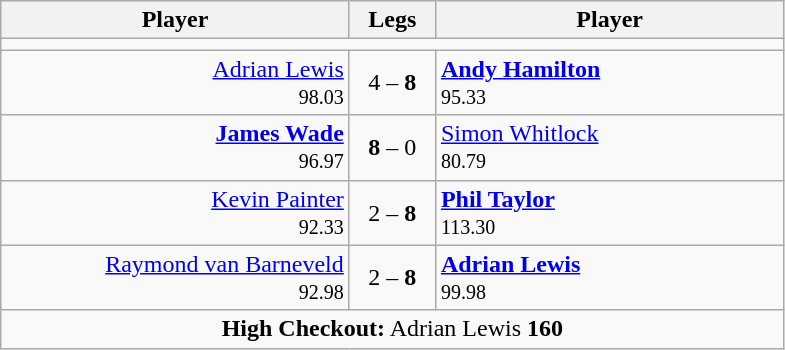<table class=wikitable style="text-align:center">
<tr>
<th width=225>Player</th>
<th width=50>Legs</th>
<th width=225>Player</th>
</tr>
<tr align=center>
<td colspan="3"></td>
</tr>
<tr align=left>
<td align=right><a href='#'>Adrian Lewis</a>  <br><small><span>98.03</span></small></td>
<td align=center>4 – <strong>8</strong></td>
<td> <strong><a href='#'>Andy Hamilton</a></strong> <br><small><span>95.33</span></small></td>
</tr>
<tr align=left>
<td align=right><strong><a href='#'>James Wade</a></strong>  <br><small><span>96.97</span></small></td>
<td align=center><strong>8</strong> – 0</td>
<td> <a href='#'>Simon Whitlock</a> <br><small><span>80.79</span></small></td>
</tr>
<tr align=left>
<td align=right><a href='#'>Kevin Painter</a>  <br><small><span>92.33</span></small></td>
<td align=center>2 – <strong>8</strong></td>
<td> <strong><a href='#'>Phil Taylor</a></strong> <br><small><span>113.30</span></small></td>
</tr>
<tr align=left>
<td align=right><a href='#'>Raymond van Barneveld</a>  <br><small><span>92.98</span></small></td>
<td align=center>2 – <strong>8</strong></td>
<td> <strong><a href='#'>Adrian Lewis</a></strong> <br><small><span>99.98</span></small></td>
</tr>
<tr align=center>
<td colspan="3"><strong>High Checkout:</strong> Adrian Lewis <strong>160</strong></td>
</tr>
</table>
